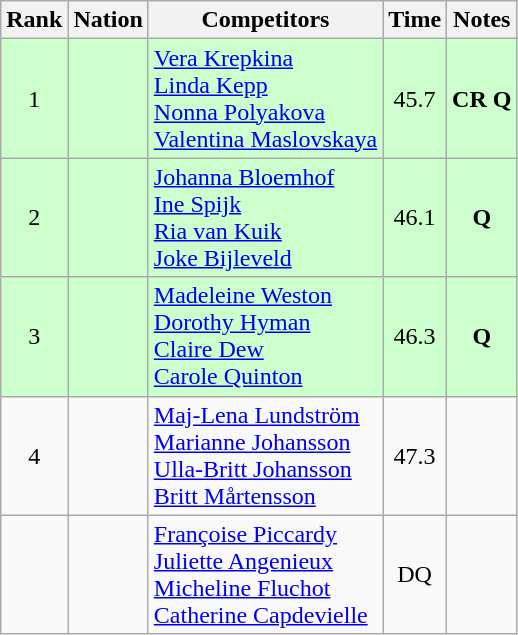<table class="wikitable sortable" style="text-align:center">
<tr>
<th>Rank</th>
<th>Nation</th>
<th>Competitors</th>
<th>Time</th>
<th>Notes</th>
</tr>
<tr bgcolor=ccffcc>
<td>1</td>
<td align=left></td>
<td align=left><a href='#'>Vera Krepkina</a><br><a href='#'>Linda Kepp</a><br><a href='#'>Nonna Polyakova</a><br><a href='#'>Valentina Maslovskaya</a></td>
<td>45.7</td>
<td><strong>CR Q</strong></td>
</tr>
<tr bgcolor=ccffcc>
<td>2</td>
<td align=left></td>
<td align=left><a href='#'>Johanna Bloemhof</a><br><a href='#'>Ine Spijk</a><br><a href='#'>Ria van Kuik</a><br><a href='#'>Joke Bijleveld</a></td>
<td>46.1</td>
<td><strong>Q</strong></td>
</tr>
<tr bgcolor=ccffcc>
<td>3</td>
<td align=left></td>
<td align=left><a href='#'>Madeleine Weston</a><br><a href='#'>Dorothy Hyman</a><br><a href='#'>Claire Dew</a><br><a href='#'>Carole Quinton</a></td>
<td>46.3</td>
<td><strong>Q</strong></td>
</tr>
<tr>
<td>4</td>
<td align=left></td>
<td align=left><a href='#'>Maj-Lena Lundström</a><br><a href='#'>Marianne Johansson</a><br><a href='#'>Ulla-Britt Johansson</a><br><a href='#'>Britt Mårtensson</a></td>
<td>47.3</td>
<td></td>
</tr>
<tr>
<td></td>
<td align=left></td>
<td align=left><a href='#'>Françoise Piccardy</a><br><a href='#'>Juliette Angenieux</a><br><a href='#'>Micheline Fluchot</a><br><a href='#'>Catherine Capdevielle</a></td>
<td>DQ</td>
<td></td>
</tr>
</table>
